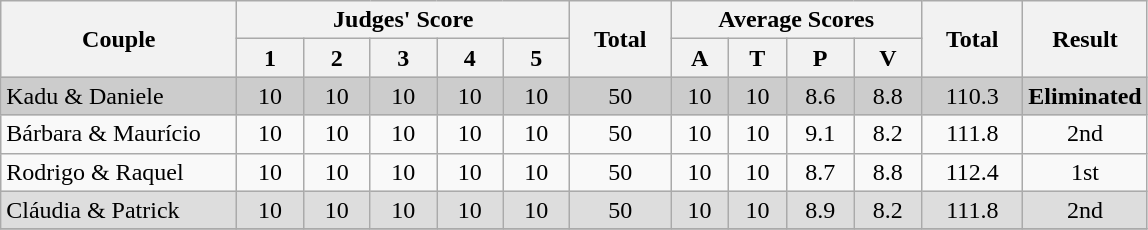<table class="wikitable" style="text-align:center;">
<tr>
<th rowspan=2 width="150">Couple</th>
<th colspan=5 width="180">Judges' Score</th>
<th rowspan=2 width="060">Total</th>
<th colspan=4 width="160">Average Scores</th>
<th rowspan=2 width="060">Total</th>
<th rowspan=2 width="060">Result</th>
</tr>
<tr>
<th width="37">1</th>
<th width="37">2</th>
<th width="37">3</th>
<th width="37">4</th>
<th width="37">5</th>
<th>A</th>
<th>T</th>
<th>P</th>
<th>V</th>
</tr>
<tr bgcolor="CCCCCC">
<td align="left">Kadu & Daniele</td>
<td>10</td>
<td>10</td>
<td>10</td>
<td>10</td>
<td>10</td>
<td>50</td>
<td>10</td>
<td>10</td>
<td>8.6</td>
<td>8.8</td>
<td>110.3</td>
<td><strong>Eliminated</strong></td>
</tr>
<tr>
<td align="left">Bárbara & Maurício</td>
<td>10</td>
<td>10</td>
<td>10</td>
<td>10</td>
<td>10</td>
<td>50</td>
<td>10</td>
<td>10</td>
<td>9.1</td>
<td>8.2</td>
<td>111.8</td>
<td>2nd</td>
</tr>
<tr>
<td align="left">Rodrigo & Raquel</td>
<td>10</td>
<td>10</td>
<td>10</td>
<td>10</td>
<td>10</td>
<td>50</td>
<td>10</td>
<td>10</td>
<td>8.7</td>
<td>8.8</td>
<td>112.4</td>
<td>1st</td>
</tr>
<tr bgcolor="DDDDDD">
<td align="left">Cláudia & Patrick</td>
<td>10</td>
<td>10</td>
<td>10</td>
<td>10</td>
<td>10</td>
<td>50</td>
<td>10</td>
<td>10</td>
<td>8.9</td>
<td>8.2</td>
<td>111.8</td>
<td>2nd</td>
</tr>
<tr>
</tr>
</table>
